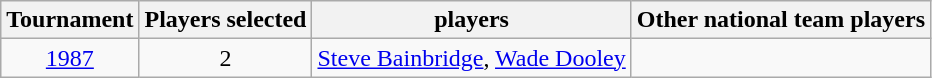<table class="wikitable sortable" style="text-align:center">
<tr>
<th>Tournament</th>
<th>Players selected</th>
<th> players</th>
<th>Other national team players</th>
</tr>
<tr>
<td><a href='#'>1987</a></td>
<td>2</td>
<td><a href='#'>Steve Bainbridge</a>, <a href='#'>Wade Dooley</a></td>
<td></td>
</tr>
</table>
